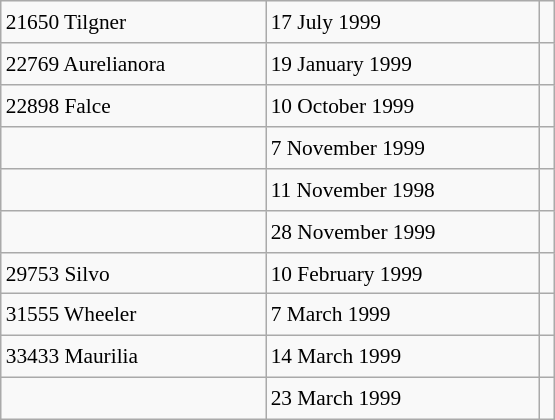<table class="wikitable" style="font-size: 89%; float: left; width: 26em; margin-right: 1em; height: 280px">
<tr>
<td>21650 Tilgner</td>
<td>17 July 1999</td>
<td></td>
</tr>
<tr>
<td>22769 Aurelianora</td>
<td>19 January 1999</td>
<td></td>
</tr>
<tr>
<td>22898 Falce</td>
<td>10 October 1999</td>
<td></td>
</tr>
<tr>
<td></td>
<td>7 November 1999</td>
<td></td>
</tr>
<tr>
<td></td>
<td>11 November 1998</td>
<td></td>
</tr>
<tr>
<td></td>
<td>28 November 1999</td>
<td></td>
</tr>
<tr>
<td>29753 Silvo</td>
<td>10 February 1999</td>
<td></td>
</tr>
<tr>
<td>31555 Wheeler</td>
<td>7 March 1999</td>
<td></td>
</tr>
<tr>
<td>33433 Maurilia</td>
<td>14 March 1999</td>
<td></td>
</tr>
<tr>
<td></td>
<td>23 March 1999</td>
<td></td>
</tr>
</table>
